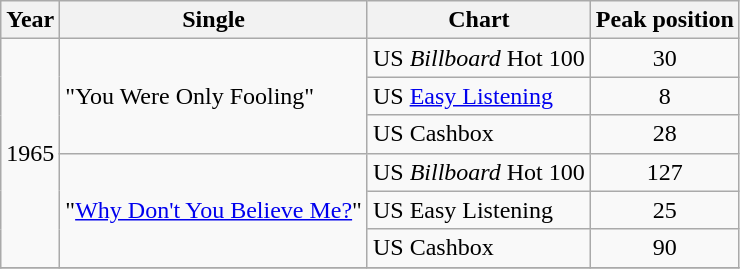<table class="wikitable">
<tr>
<th>Year</th>
<th>Single</th>
<th>Chart</th>
<th>Peak position</th>
</tr>
<tr>
<td rowspan="6">1965</td>
<td rowspan="3">"You Were Only Fooling"</td>
<td>US <em>Billboard</em> Hot 100</td>
<td align="center">30</td>
</tr>
<tr>
<td>US <a href='#'>Easy Listening</a></td>
<td align="center">8</td>
</tr>
<tr>
<td>US Cashbox</td>
<td align="center">28</td>
</tr>
<tr>
<td rowspan="3">"<a href='#'>Why Don't You Believe Me?</a>"</td>
<td>US <em>Billboard</em> Hot 100</td>
<td align="center">127</td>
</tr>
<tr>
<td>US Easy Listening</td>
<td align="center">25</td>
</tr>
<tr>
<td>US Cashbox</td>
<td align="center">90</td>
</tr>
<tr>
</tr>
</table>
